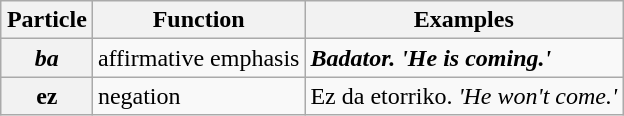<table class="wikitable" style="margin: 1em auto 1em auto">
<tr>
<th align="center">Particle</th>
<th align="center">Function</th>
<th align="center">Examples</th>
</tr>
<tr>
<th><em>ba</em></th>
<td>affirmative emphasis</td>
<td><strong><em>Ba<strong>dator.<em> 'He is coming.'</td>
</tr>
<tr>
<th></em>ez<em></th>
<td>negation</td>
<td></em>Ez da etorriko.<em> 'He won't come.'</td>
</tr>
</table>
